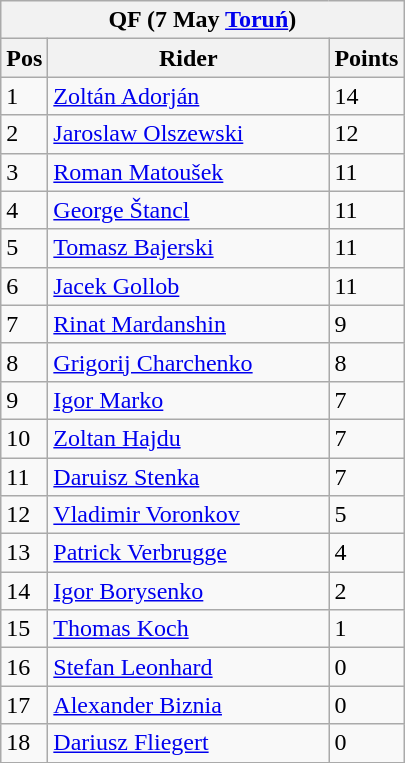<table class="wikitable">
<tr>
<th colspan="6">QF (7 May  <a href='#'>Toruń</a>)</th>
</tr>
<tr>
<th width=20>Pos</th>
<th width=180>Rider</th>
<th width=40>Points</th>
</tr>
<tr>
<td>1</td>
<td style="text-align:left;"> <a href='#'>Zoltán Adorján</a></td>
<td>14</td>
</tr>
<tr>
<td>2</td>
<td style="text-align:left;"> <a href='#'>Jaroslaw Olszewski</a></td>
<td>12</td>
</tr>
<tr>
<td>3</td>
<td style="text-align:left;"> <a href='#'>Roman Matoušek</a></td>
<td>11</td>
</tr>
<tr>
<td>4</td>
<td style="text-align:left;"> <a href='#'>George Štancl</a></td>
<td>11</td>
</tr>
<tr>
<td>5</td>
<td style="text-align:left;"> <a href='#'>Tomasz Bajerski</a></td>
<td>11</td>
</tr>
<tr>
<td>6</td>
<td style="text-align:left;"> <a href='#'>Jacek Gollob</a></td>
<td>11</td>
</tr>
<tr>
<td>7</td>
<td style="text-align:left;"> <a href='#'>Rinat Mardanshin</a></td>
<td>9</td>
</tr>
<tr>
<td>8</td>
<td style="text-align:left;"> <a href='#'>Grigorij Charchenko</a></td>
<td>8</td>
</tr>
<tr>
<td>9</td>
<td style="text-align:left;"> <a href='#'>Igor Marko</a></td>
<td>7</td>
</tr>
<tr>
<td>10</td>
<td style="text-align:left;"> <a href='#'>Zoltan Hajdu</a></td>
<td>7</td>
</tr>
<tr>
<td>11</td>
<td style="text-align:left;"> <a href='#'>Daruisz Stenka</a></td>
<td>7</td>
</tr>
<tr>
<td>12</td>
<td style="text-align:left;"> <a href='#'>Vladimir Voronkov</a></td>
<td>5</td>
</tr>
<tr>
<td>13</td>
<td style="text-align:left;"> <a href='#'>Patrick Verbrugge</a></td>
<td>4</td>
</tr>
<tr>
<td>14</td>
<td style="text-align:left;"> <a href='#'>Igor Borysenko</a></td>
<td>2</td>
</tr>
<tr>
<td>15</td>
<td style="text-align:left;"> <a href='#'>Thomas Koch</a></td>
<td>1</td>
</tr>
<tr>
<td>16</td>
<td style="text-align:left;"> <a href='#'>Stefan Leonhard</a></td>
<td>0</td>
</tr>
<tr>
<td>17</td>
<td style="text-align:left;"> <a href='#'>Alexander Biznia</a></td>
<td>0</td>
</tr>
<tr>
<td>18</td>
<td style="text-align:left;"> <a href='#'>Dariusz Fliegert</a></td>
<td>0</td>
</tr>
</table>
